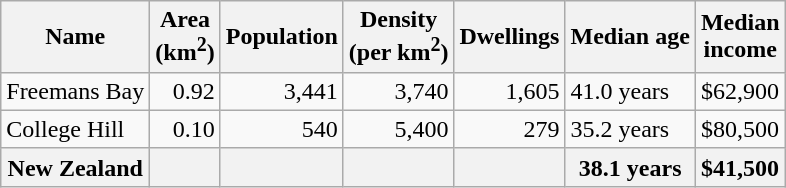<table class="wikitable">
<tr>
<th>Name</th>
<th>Area<br>(km<sup>2</sup>)</th>
<th>Population</th>
<th>Density<br>(per km<sup>2</sup>)</th>
<th>Dwellings</th>
<th>Median age</th>
<th>Median<br>income</th>
</tr>
<tr>
<td>Freemans Bay</td>
<td style="text-align:right;">0.92</td>
<td style="text-align:right;">3,441</td>
<td style="text-align:right;">3,740</td>
<td style="text-align:right;">1,605</td>
<td>41.0 years</td>
<td>$62,900</td>
</tr>
<tr>
<td>College Hill</td>
<td style="text-align:right;">0.10</td>
<td style="text-align:right;">540</td>
<td style="text-align:right;">5,400</td>
<td style="text-align:right;">279</td>
<td>35.2 years</td>
<td>$80,500</td>
</tr>
<tr>
<th>New Zealand</th>
<th></th>
<th></th>
<th></th>
<th></th>
<th>38.1 years</th>
<th style="text-align:left;">$41,500</th>
</tr>
</table>
